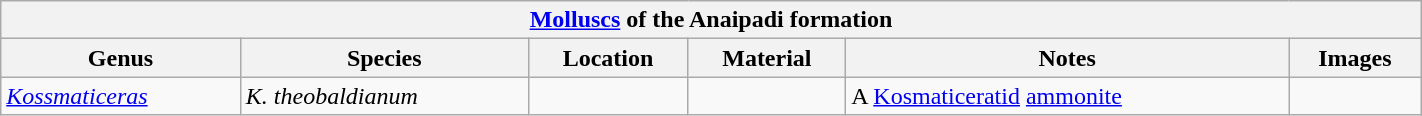<table class="wikitable" align="center" width="75%">
<tr>
<th colspan="6" align="center"><a href='#'>Molluscs</a> of the Anaipadi formation</th>
</tr>
<tr>
<th>Genus</th>
<th>Species</th>
<th>Location</th>
<th>Material</th>
<th>Notes</th>
<th>Images</th>
</tr>
<tr>
<td><em><a href='#'>Kossmaticeras</a></em></td>
<td><em>K. theobaldianum</em></td>
<td></td>
<td></td>
<td>A <a href='#'>Kosmaticeratid</a> <a href='#'>ammonite</a></td>
</tr>
</table>
